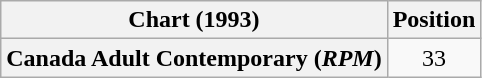<table class="wikitable plainrowheaders">
<tr>
<th scope="col">Chart (1993)</th>
<th scope="col">Position</th>
</tr>
<tr>
<th scope="row">Canada Adult Contemporary (<em>RPM</em>)</th>
<td align="center">33</td>
</tr>
</table>
